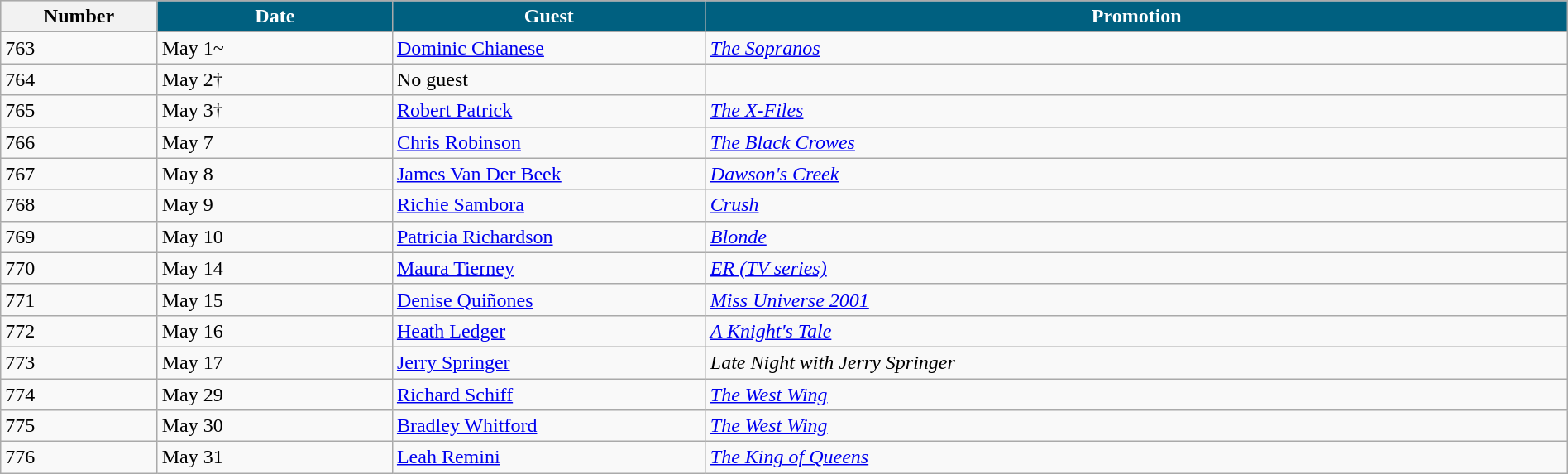<table class="wikitable" width="100%">
<tr bgcolor="#CCCCCC">
<th>Number</th>
<th width="15%" style="background:#006080; color:#FFFFFF">Date</th>
<th width="20%" style="background:#006080; color:#FFFFFF">Guest</th>
<th width="55%" style="background:#006080; color:#FFFFFF">Promotion</th>
</tr>
<tr>
<td>763</td>
<td>May 1~</td>
<td><a href='#'>Dominic Chianese</a></td>
<td><em><a href='#'>The Sopranos</a></em></td>
</tr>
<tr>
<td>764</td>
<td>May 2†</td>
<td>No guest</td>
<td></td>
</tr>
<tr>
<td>765</td>
<td>May 3†</td>
<td><a href='#'>Robert Patrick</a></td>
<td><em><a href='#'>The X-Files</a></em></td>
</tr>
<tr>
<td>766</td>
<td>May 7</td>
<td><a href='#'>Chris Robinson</a></td>
<td><em><a href='#'>The Black Crowes</a></em></td>
</tr>
<tr>
<td>767</td>
<td>May 8</td>
<td><a href='#'>James Van Der Beek</a></td>
<td><em><a href='#'>Dawson's Creek</a></em></td>
</tr>
<tr>
<td>768</td>
<td>May 9</td>
<td><a href='#'>Richie Sambora</a></td>
<td><em><a href='#'>Crush</a></em></td>
</tr>
<tr>
<td>769</td>
<td>May 10</td>
<td><a href='#'>Patricia Richardson</a></td>
<td><em><a href='#'>Blonde</a></em></td>
</tr>
<tr>
<td>770</td>
<td>May 14</td>
<td><a href='#'>Maura Tierney</a></td>
<td><em><a href='#'>ER (TV series)</a></em></td>
</tr>
<tr>
<td>771</td>
<td>May 15</td>
<td><a href='#'>Denise Quiñones</a></td>
<td><em><a href='#'>Miss Universe 2001</a></em></td>
</tr>
<tr>
<td>772</td>
<td>May 16</td>
<td><a href='#'>Heath Ledger</a></td>
<td><em><a href='#'>A Knight's Tale</a></em></td>
</tr>
<tr>
<td>773</td>
<td>May 17</td>
<td><a href='#'>Jerry Springer</a></td>
<td><em>Late Night with Jerry Springer</em></td>
</tr>
<tr>
<td>774</td>
<td>May 29</td>
<td><a href='#'>Richard Schiff</a></td>
<td><em><a href='#'>The West Wing</a></em></td>
</tr>
<tr>
<td>775</td>
<td>May 30</td>
<td><a href='#'>Bradley Whitford</a></td>
<td><em><a href='#'>The West Wing</a></em></td>
</tr>
<tr>
<td>776</td>
<td>May 31</td>
<td><a href='#'>Leah Remini</a></td>
<td><em><a href='#'>The King of Queens</a></em></td>
</tr>
</table>
